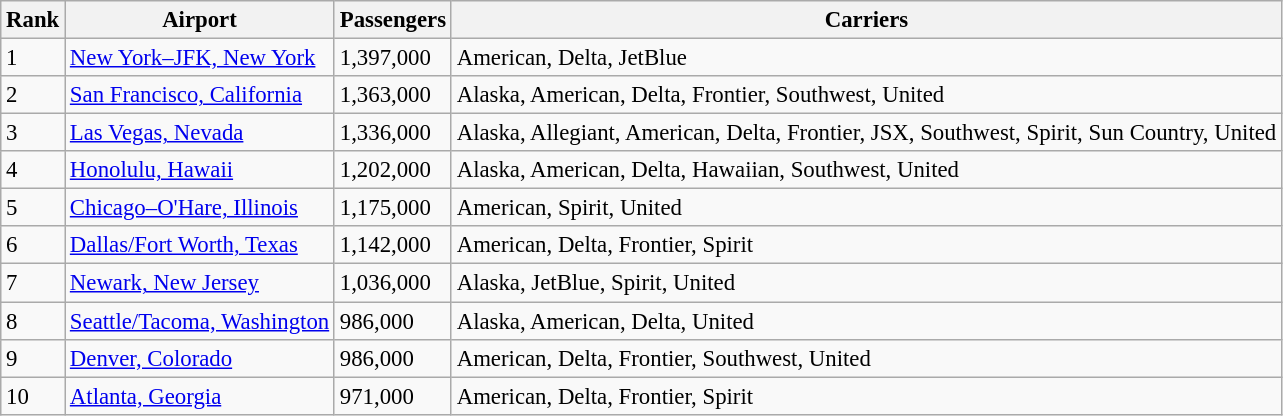<table class="wikitable sortable" style="font-size: 95%" width= align=>
<tr>
<th>Rank</th>
<th>Airport</th>
<th>Passengers</th>
<th>Carriers</th>
</tr>
<tr>
<td>1</td>
<td> <a href='#'>New York–JFK, New York</a></td>
<td>1,397,000</td>
<td>American, Delta, JetBlue</td>
</tr>
<tr>
<td>2</td>
<td> <a href='#'>San Francisco, California</a></td>
<td>1,363,000</td>
<td>Alaska, American, Delta, Frontier, Southwest, United</td>
</tr>
<tr>
<td>3</td>
<td> <a href='#'>Las Vegas, Nevada</a></td>
<td>1,336,000</td>
<td>Alaska, Allegiant, American, Delta, Frontier, JSX, Southwest, Spirit, Sun Country, United</td>
</tr>
<tr>
<td>4</td>
<td> <a href='#'>Honolulu, Hawaii</a></td>
<td>1,202,000</td>
<td>Alaska, American, Delta, Hawaiian, Southwest, United</td>
</tr>
<tr>
<td>5</td>
<td> <a href='#'>Chicago–O'Hare, Illinois</a></td>
<td>1,175,000</td>
<td>American, Spirit, United</td>
</tr>
<tr>
<td>6</td>
<td> <a href='#'>Dallas/Fort Worth, Texas</a></td>
<td>1,142,000</td>
<td>American, Delta, Frontier, Spirit</td>
</tr>
<tr>
<td>7</td>
<td> <a href='#'>Newark, New Jersey</a></td>
<td>1,036,000</td>
<td>Alaska, JetBlue, Spirit, United</td>
</tr>
<tr>
<td>8</td>
<td> <a href='#'>Seattle/Tacoma, Washington</a></td>
<td>986,000</td>
<td>Alaska, American, Delta, United</td>
</tr>
<tr>
<td>9</td>
<td> <a href='#'>Denver, Colorado</a></td>
<td>986,000</td>
<td>American, Delta, Frontier, Southwest, United</td>
</tr>
<tr>
<td>10</td>
<td> <a href='#'>Atlanta, Georgia</a></td>
<td>971,000</td>
<td>American, Delta, Frontier, Spirit</td>
</tr>
</table>
